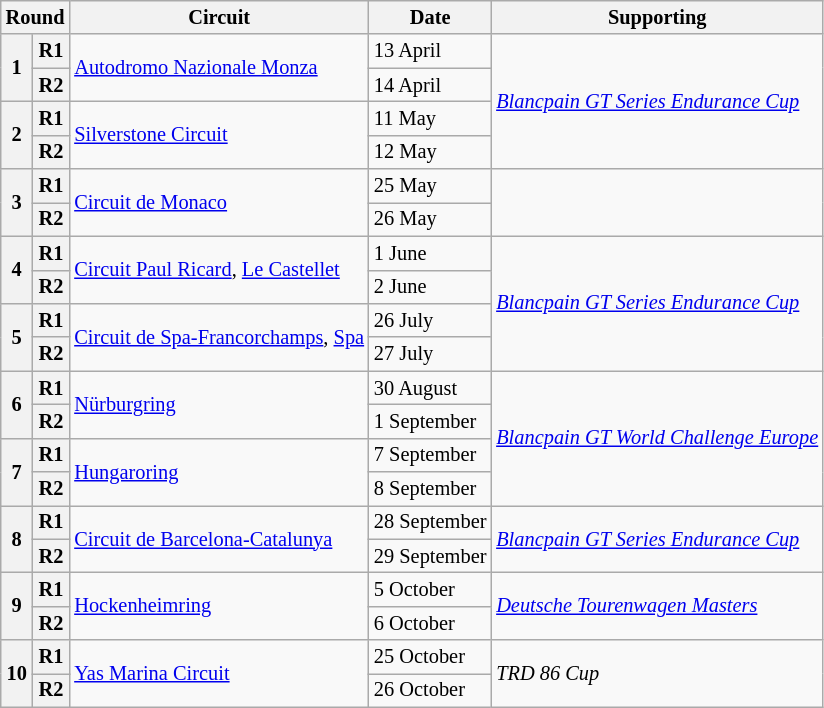<table class="wikitable" style="font-size: 85%">
<tr>
<th colspan=2>Round</th>
<th>Circuit</th>
<th>Date</th>
<th>Supporting</th>
</tr>
<tr>
<th rowspan=2>1</th>
<th>R1</th>
<td rowspan=2> <a href='#'>Autodromo Nazionale Monza</a></td>
<td>13 April</td>
<td rowspan=4><em><a href='#'>Blancpain GT Series Endurance Cup</a></em></td>
</tr>
<tr>
<th>R2</th>
<td>14 April</td>
</tr>
<tr>
<th rowspan=2>2</th>
<th>R1</th>
<td rowspan=2> <a href='#'>Silverstone Circuit</a></td>
<td>11 May</td>
</tr>
<tr>
<th>R2</th>
<td>12 May</td>
</tr>
<tr>
<th rowspan=2>3</th>
<th>R1</th>
<td rowspan=2> <a href='#'>Circuit de Monaco</a></td>
<td>25 May</td>
<td rowspan=2><em></em></td>
</tr>
<tr>
<th>R2</th>
<td>26 May</td>
</tr>
<tr>
<th rowspan=2>4</th>
<th>R1</th>
<td rowspan=2> <a href='#'>Circuit Paul Ricard</a>, <a href='#'>Le Castellet</a></td>
<td>1 June</td>
<td rowspan=4><em><a href='#'>Blancpain GT Series Endurance Cup</a></em></td>
</tr>
<tr>
<th>R2</th>
<td>2 June</td>
</tr>
<tr>
<th rowspan=2>5</th>
<th>R1</th>
<td rowspan=2> <a href='#'>Circuit de Spa-Francorchamps</a>, <a href='#'>Spa</a></td>
<td>26 July</td>
</tr>
<tr>
<th>R2</th>
<td>27 July</td>
</tr>
<tr>
<th rowspan=2>6</th>
<th>R1</th>
<td rowspan=2> <a href='#'>Nürburgring</a></td>
<td>30 August</td>
<td rowspan=4><em><a href='#'>Blancpain GT World Challenge Europe</a></em></td>
</tr>
<tr>
<th>R2</th>
<td>1 September</td>
</tr>
<tr>
<th rowspan=2>7</th>
<th>R1</th>
<td rowspan=2> <a href='#'>Hungaroring</a></td>
<td>7 September</td>
</tr>
<tr>
<th>R2</th>
<td>8 September</td>
</tr>
<tr>
<th rowspan=2>8</th>
<th>R1</th>
<td rowspan=2> <a href='#'>Circuit de Barcelona-Catalunya</a></td>
<td>28 September</td>
<td rowspan=2><em><a href='#'>Blancpain GT Series Endurance Cup</a></em></td>
</tr>
<tr>
<th>R2</th>
<td>29 September</td>
</tr>
<tr>
<th rowspan=2>9</th>
<th>R1</th>
<td rowspan=2> <a href='#'>Hockenheimring</a></td>
<td>5 October</td>
<td rowspan=2><em><a href='#'>Deutsche Tourenwagen Masters</a></em></td>
</tr>
<tr>
<th>R2</th>
<td>6 October</td>
</tr>
<tr>
<th rowspan=2>10</th>
<th>R1</th>
<td rowspan=2> <a href='#'>Yas Marina Circuit</a></td>
<td>25 October</td>
<td rowspan=2><em>TRD 86 Cup</em></td>
</tr>
<tr>
<th>R2</th>
<td>26 October</td>
</tr>
</table>
